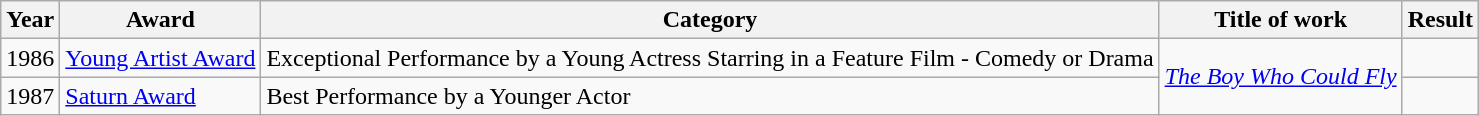<table class="wikitable sortable">
<tr>
<th>Year</th>
<th>Award</th>
<th>Category</th>
<th>Title of work</th>
<th>Result</th>
</tr>
<tr>
<td>1986</td>
<td><a href='#'>Young Artist Award</a></td>
<td>Exceptional Performance by a Young Actress Starring in a Feature Film - Comedy or Drama</td>
<td rowspan="2"><em><a href='#'>The Boy Who Could Fly</a></em></td>
<td></td>
</tr>
<tr>
<td>1987</td>
<td><a href='#'>Saturn Award</a></td>
<td>Best Performance by a Younger Actor</td>
<td></td>
</tr>
</table>
